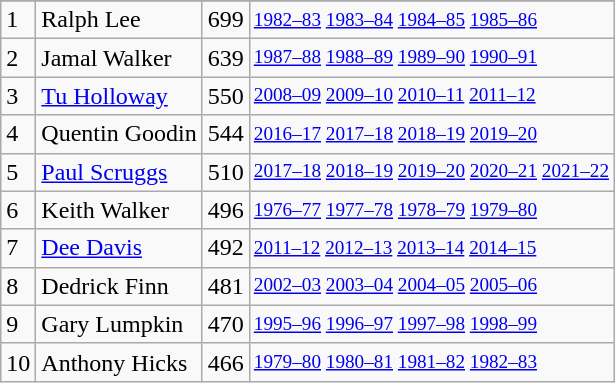<table class="wikitable">
<tr>
</tr>
<tr>
<td>1</td>
<td>Ralph Lee</td>
<td>699</td>
<td style="font-size:80%;"><a href='#'>1982–83</a> <a href='#'>1983–84</a> <a href='#'>1984–85</a> <a href='#'>1985–86</a></td>
</tr>
<tr>
<td>2</td>
<td>Jamal Walker</td>
<td>639</td>
<td style="font-size:80%;"><a href='#'>1987–88</a> <a href='#'>1988–89</a> <a href='#'>1989–90</a> <a href='#'>1990–91</a></td>
</tr>
<tr>
<td>3</td>
<td><a href='#'>Tu Holloway</a></td>
<td>550</td>
<td style="font-size:80%;"><a href='#'>2008–09</a> <a href='#'>2009–10</a> <a href='#'>2010–11</a> <a href='#'>2011–12</a></td>
</tr>
<tr>
<td>4</td>
<td>Quentin Goodin</td>
<td>544</td>
<td style="font-size:80%;"><a href='#'>2016–17</a> <a href='#'>2017–18</a> <a href='#'>2018–19</a> <a href='#'>2019–20</a></td>
</tr>
<tr>
<td>5</td>
<td><a href='#'>Paul Scruggs</a></td>
<td>510</td>
<td style="font-size:80%;"><a href='#'>2017–18</a> <a href='#'>2018–19</a> <a href='#'>2019–20</a> <a href='#'>2020–21</a> <a href='#'>2021–22</a></td>
</tr>
<tr>
<td>6</td>
<td>Keith Walker</td>
<td>496</td>
<td style="font-size:80%;"><a href='#'>1976–77</a> <a href='#'>1977–78</a> <a href='#'>1978–79</a> <a href='#'>1979–80</a></td>
</tr>
<tr>
<td>7</td>
<td><a href='#'>Dee Davis</a></td>
<td>492</td>
<td style="font-size:80%;"><a href='#'>2011–12</a> <a href='#'>2012–13</a> <a href='#'>2013–14</a> <a href='#'>2014–15</a></td>
</tr>
<tr>
<td>8</td>
<td>Dedrick Finn</td>
<td>481</td>
<td style="font-size:80%;"><a href='#'>2002–03</a> <a href='#'>2003–04</a> <a href='#'>2004–05</a> <a href='#'>2005–06</a></td>
</tr>
<tr>
<td>9</td>
<td>Gary Lumpkin</td>
<td>470</td>
<td style="font-size:80%;"><a href='#'>1995–96</a> <a href='#'>1996–97</a> <a href='#'>1997–98</a> <a href='#'>1998–99</a></td>
</tr>
<tr>
<td>10</td>
<td>Anthony Hicks</td>
<td>466</td>
<td style="font-size:80%;"><a href='#'>1979–80</a> <a href='#'>1980–81</a> <a href='#'>1981–82</a> <a href='#'>1982–83</a></td>
</tr>
</table>
